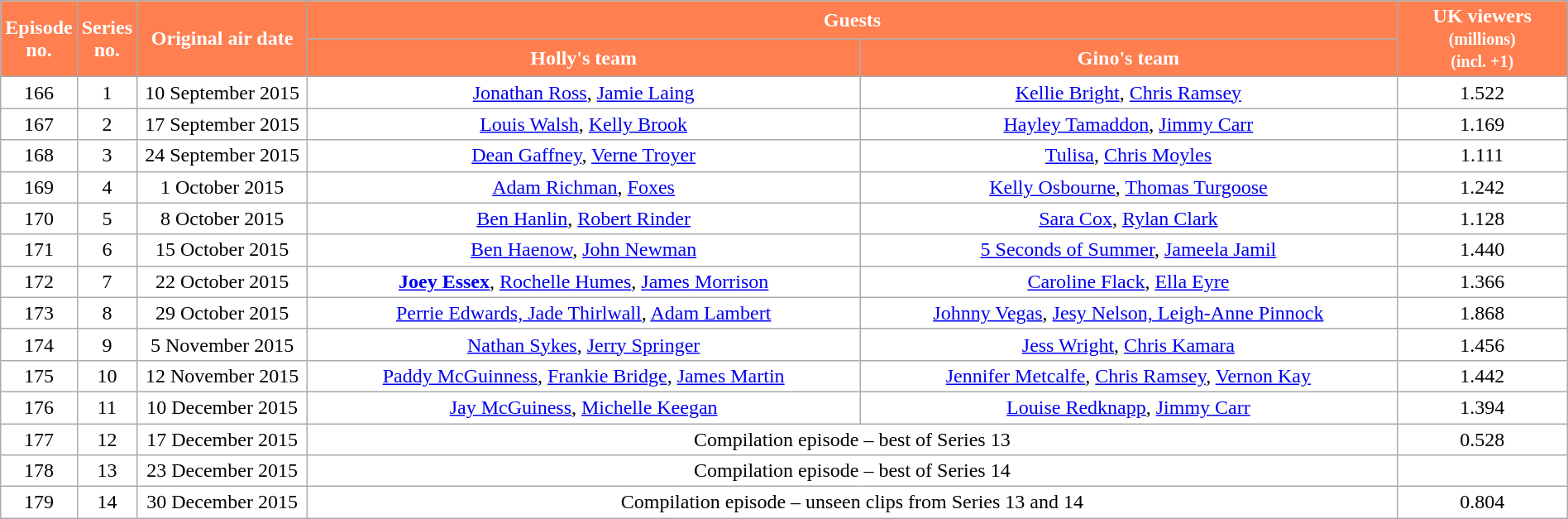<table class="wikitable" style="width:100%; background:#fff; text-align:center;">
<tr style="color:White" #008000;>
<th rowspan="2" style="background:coral; width:20px;">Episode<br>no.</th>
<th rowspan="2" style="background:coral; width:20px;">Series<br>no.</th>
<th rowspan="2" style="background:coral; width:130px;">Original air date</th>
<th colspan="2" style="background:coral;">Guests</th>
<th rowspan="2" style="background:coral; width:130px;">UK viewers <small>(millions)</small><br><small>(incl. +1)</small></th>
</tr>
<tr style="color:White">
<th style="background:coral;">Holly's team</th>
<th style="background:coral;">Gino's team</th>
</tr>
<tr>
<td>166</td>
<td>1</td>
<td>10 September 2015</td>
<td><a href='#'>Jonathan Ross</a>, <a href='#'>Jamie Laing</a></td>
<td><a href='#'>Kellie Bright</a>, <a href='#'>Chris Ramsey</a></td>
<td>1.522</td>
</tr>
<tr>
<td>167</td>
<td>2</td>
<td>17 September 2015</td>
<td><a href='#'>Louis Walsh</a>, <a href='#'>Kelly Brook</a></td>
<td><a href='#'>Hayley Tamaddon</a>, <a href='#'>Jimmy Carr</a></td>
<td>1.169</td>
</tr>
<tr>
<td>168</td>
<td>3</td>
<td>24 September 2015</td>
<td><a href='#'>Dean Gaffney</a>, <a href='#'>Verne Troyer</a></td>
<td><a href='#'>Tulisa</a>, <a href='#'>Chris Moyles</a></td>
<td>1.111</td>
</tr>
<tr>
<td>169</td>
<td>4</td>
<td>1 October 2015</td>
<td><a href='#'>Adam Richman</a>, <a href='#'>Foxes</a></td>
<td><a href='#'>Kelly Osbourne</a>, <a href='#'>Thomas Turgoose</a></td>
<td>1.242</td>
</tr>
<tr>
<td>170</td>
<td>5</td>
<td>8 October 2015</td>
<td><a href='#'>Ben Hanlin</a>, <a href='#'>Robert Rinder</a></td>
<td><a href='#'>Sara Cox</a>, <a href='#'>Rylan Clark</a></td>
<td>1.128</td>
</tr>
<tr>
<td>171</td>
<td>6</td>
<td>15 October 2015</td>
<td><a href='#'>Ben Haenow</a>, <a href='#'>John Newman</a></td>
<td><a href='#'>5 Seconds of Summer</a>, <a href='#'>Jameela Jamil</a></td>
<td>1.440</td>
</tr>
<tr>
<td>172</td>
<td>7</td>
<td>22 October 2015</td>
<td><strong><a href='#'>Joey Essex</a></strong>, <a href='#'>Rochelle Humes</a>, <a href='#'>James Morrison</a></td>
<td><a href='#'>Caroline Flack</a>, <a href='#'>Ella Eyre</a></td>
<td>1.366</td>
</tr>
<tr>
<td>173</td>
<td>8</td>
<td>29 October 2015</td>
<td><a href='#'>Perrie Edwards, Jade Thirlwall</a>, <a href='#'>Adam Lambert</a></td>
<td><a href='#'>Johnny Vegas</a>, <a href='#'>Jesy Nelson, Leigh-Anne Pinnock</a></td>
<td>1.868</td>
</tr>
<tr>
<td>174</td>
<td>9</td>
<td>5 November 2015</td>
<td><a href='#'>Nathan Sykes</a>, <a href='#'>Jerry Springer</a></td>
<td><a href='#'>Jess Wright</a>, <a href='#'>Chris Kamara</a></td>
<td>1.456</td>
</tr>
<tr>
<td>175</td>
<td>10</td>
<td>12 November 2015</td>
<td><a href='#'>Paddy McGuinness</a>, <a href='#'>Frankie Bridge</a>, <a href='#'>James Martin</a></td>
<td><a href='#'>Jennifer Metcalfe</a>, <a href='#'>Chris Ramsey</a>, <a href='#'>Vernon Kay</a></td>
<td>1.442</td>
</tr>
<tr>
<td>176</td>
<td>11</td>
<td>10 December 2015</td>
<td><a href='#'>Jay McGuiness</a>, <a href='#'>Michelle Keegan</a></td>
<td><a href='#'>Louise Redknapp</a>, <a href='#'>Jimmy Carr</a></td>
<td>1.394</td>
</tr>
<tr>
<td>177</td>
<td>12</td>
<td>17 December 2015</td>
<td colspan="2">Compilation episode – best of Series 13</td>
<td>0.528</td>
</tr>
<tr>
<td>178</td>
<td>13</td>
<td>23 December 2015</td>
<td colspan="2">Compilation episode – best of Series 14</td>
<td></td>
</tr>
<tr>
<td>179</td>
<td>14</td>
<td>30 December 2015</td>
<td colspan="2">Compilation episode – unseen clips from Series 13 and 14</td>
<td>0.804</td>
</tr>
</table>
